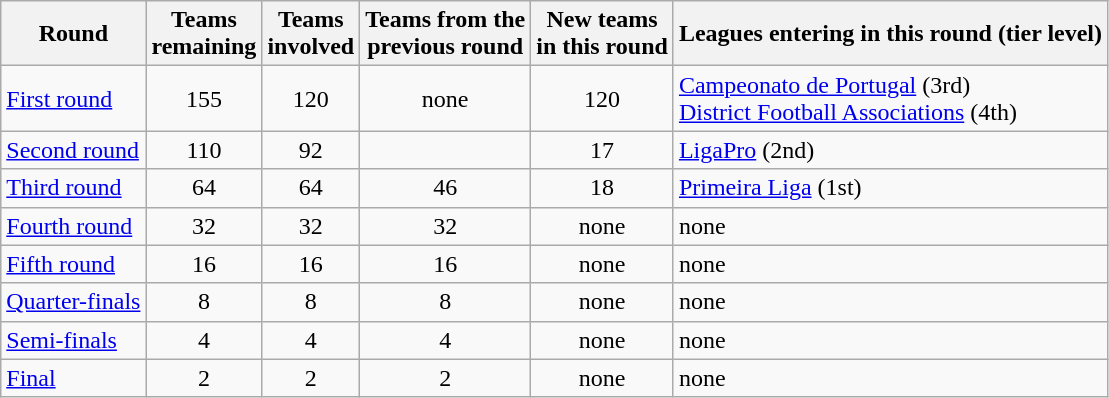<table class="wikitable" style="text-align:center;">
<tr>
<th>Round</th>
<th>Teams<br>remaining</th>
<th>Teams<br>involved</th>
<th>Teams from the<br>previous round</th>
<th>New teams<br>in this round</th>
<th>Leagues entering in this round (tier level)</th>
</tr>
<tr>
<td style="text-align:left;"><a href='#'>First round</a></td>
<td>155</td>
<td>120</td>
<td>none</td>
<td>120</td>
<td style="text-align:left;"><a href='#'>Campeonato de Portugal</a> (3rd)<br><a href='#'>District Football Associations</a> (4th)</td>
</tr>
<tr>
<td style="text-align:left;"><a href='#'>Second round</a></td>
<td>110</td>
<td>92</td>
<td></td>
<td>17</td>
<td style="text-align:left;"><a href='#'>LigaPro</a> (2nd)</td>
</tr>
<tr>
<td style="text-align:left;"><a href='#'>Third round</a></td>
<td>64</td>
<td>64</td>
<td>46</td>
<td>18</td>
<td style="text-align:left;"><a href='#'>Primeira Liga</a> (1st)</td>
</tr>
<tr>
<td style="text-align:left;"><a href='#'>Fourth round</a></td>
<td>32</td>
<td>32</td>
<td>32</td>
<td>none</td>
<td style="text-align:left;">none</td>
</tr>
<tr>
<td style="text-align:left;"><a href='#'>Fifth round</a></td>
<td>16</td>
<td>16</td>
<td>16</td>
<td>none</td>
<td style="text-align:left;">none</td>
</tr>
<tr>
<td style="text-align:left;"><a href='#'>Quarter-finals</a></td>
<td>8</td>
<td>8</td>
<td>8</td>
<td>none</td>
<td style="text-align:left;">none</td>
</tr>
<tr>
<td style="text-align:left;"><a href='#'>Semi-finals</a></td>
<td>4</td>
<td>4</td>
<td>4</td>
<td>none</td>
<td style="text-align:left;">none</td>
</tr>
<tr>
<td style="text-align:left;"><a href='#'>Final</a></td>
<td>2</td>
<td>2</td>
<td>2</td>
<td>none</td>
<td style="text-align:left;">none</td>
</tr>
</table>
